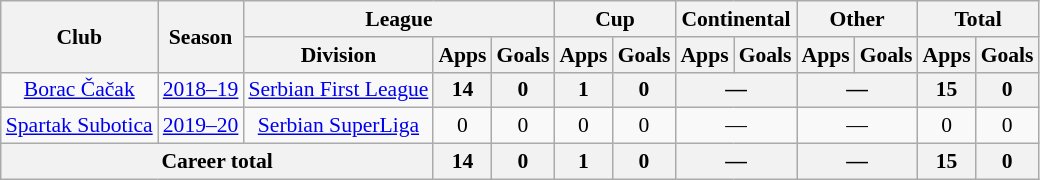<table class="wikitable" style="text-align: center;font-size:90%">
<tr>
<th rowspan="2">Club</th>
<th rowspan="2">Season</th>
<th colspan="3">League</th>
<th colspan="2">Cup</th>
<th colspan="2">Continental</th>
<th colspan="2">Other</th>
<th colspan="2">Total</th>
</tr>
<tr>
<th>Division</th>
<th>Apps</th>
<th>Goals</th>
<th>Apps</th>
<th>Goals</th>
<th>Apps</th>
<th>Goals</th>
<th>Apps</th>
<th>Goals</th>
<th>Apps</th>
<th>Goals</th>
</tr>
<tr>
<td><a href='#'>Borac Čačak</a></td>
<td><a href='#'>2018–19</a></td>
<td><a href='#'>Serbian First League</a></td>
<th>14</th>
<th>0</th>
<th>1</th>
<th>0</th>
<th colspan="2">—</th>
<th colspan="2">—</th>
<th>15</th>
<th>0</th>
</tr>
<tr>
<td><a href='#'>Spartak Subotica</a></td>
<td><a href='#'>2019–20</a></td>
<td><a href='#'>Serbian SuperLiga</a></td>
<td>0</td>
<td>0</td>
<td>0</td>
<td>0</td>
<td colspan="2">—</td>
<td colspan="2">—</td>
<td>0</td>
<td>0</td>
</tr>
<tr>
<th colspan="3">Career total</th>
<th>14</th>
<th>0</th>
<th>1</th>
<th>0</th>
<th colspan="2">—</th>
<th colspan="2">—</th>
<th>15</th>
<th>0</th>
</tr>
</table>
